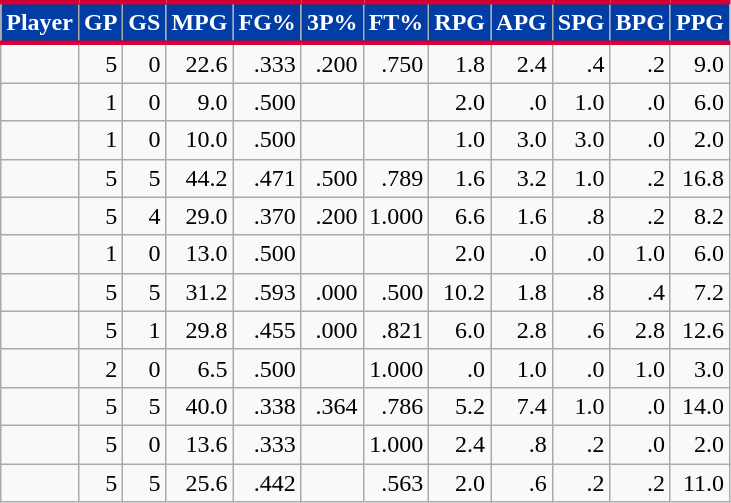<table class="wikitable sortable" style="text-align:right;">
<tr>
<th style="background:#003DA5; color:#FFFFFF; border-top:#D50032 3px solid; border-bottom:#D50032 3px solid;">Player</th>
<th style="background:#003DA5; color:#FFFFFF; border-top:#D50032 3px solid; border-bottom:#D50032 3px solid;">GP</th>
<th style="background:#003DA5; color:#FFFFFF; border-top:#D50032 3px solid; border-bottom:#D50032 3px solid;">GS</th>
<th style="background:#003DA5; color:#FFFFFF; border-top:#D50032 3px solid; border-bottom:#D50032 3px solid;">MPG</th>
<th style="background:#003DA5; color:#FFFFFF; border-top:#D50032 3px solid; border-bottom:#D50032 3px solid;">FG%</th>
<th style="background:#003DA5; color:#FFFFFF; border-top:#D50032 3px solid; border-bottom:#D50032 3px solid;">3P%</th>
<th style="background:#003DA5; color:#FFFFFF; border-top:#D50032 3px solid; border-bottom:#D50032 3px solid;">FT%</th>
<th style="background:#003DA5; color:#FFFFFF; border-top:#D50032 3px solid; border-bottom:#D50032 3px solid;">RPG</th>
<th style="background:#003DA5; color:#FFFFFF; border-top:#D50032 3px solid; border-bottom:#D50032 3px solid;">APG</th>
<th style="background:#003DA5; color:#FFFFFF; border-top:#D50032 3px solid; border-bottom:#D50032 3px solid;">SPG</th>
<th style="background:#003DA5; color:#FFFFFF; border-top:#D50032 3px solid; border-bottom:#D50032 3px solid;">BPG</th>
<th style="background:#003DA5; color:#FFFFFF; border-top:#D50032 3px solid; border-bottom:#D50032 3px solid;">PPG</th>
</tr>
<tr>
<td style="text-align:left;"></td>
<td>5</td>
<td>0</td>
<td>22.6</td>
<td>.333</td>
<td>.200</td>
<td>.750</td>
<td>1.8</td>
<td>2.4</td>
<td>.4</td>
<td>.2</td>
<td>9.0</td>
</tr>
<tr>
<td style="text-align:left;"></td>
<td>1</td>
<td>0</td>
<td>9.0</td>
<td>.500</td>
<td></td>
<td></td>
<td>2.0</td>
<td>.0</td>
<td>1.0</td>
<td>.0</td>
<td>6.0</td>
</tr>
<tr>
<td style="text-align:left;"></td>
<td>1</td>
<td>0</td>
<td>10.0</td>
<td>.500</td>
<td></td>
<td></td>
<td>1.0</td>
<td>3.0</td>
<td>3.0</td>
<td>.0</td>
<td>2.0</td>
</tr>
<tr>
<td style="text-align:left;"></td>
<td>5</td>
<td>5</td>
<td>44.2</td>
<td>.471</td>
<td>.500</td>
<td>.789</td>
<td>1.6</td>
<td>3.2</td>
<td>1.0</td>
<td>.2</td>
<td>16.8</td>
</tr>
<tr>
<td style="text-align:left;"></td>
<td>5</td>
<td>4</td>
<td>29.0</td>
<td>.370</td>
<td>.200</td>
<td>1.000</td>
<td>6.6</td>
<td>1.6</td>
<td>.8</td>
<td>.2</td>
<td>8.2</td>
</tr>
<tr>
<td style="text-align:left;"></td>
<td>1</td>
<td>0</td>
<td>13.0</td>
<td>.500</td>
<td></td>
<td></td>
<td>2.0</td>
<td>.0</td>
<td>.0</td>
<td>1.0</td>
<td>6.0</td>
</tr>
<tr>
<td style="text-align:left;"></td>
<td>5</td>
<td>5</td>
<td>31.2</td>
<td>.593</td>
<td>.000</td>
<td>.500</td>
<td>10.2</td>
<td>1.8</td>
<td>.8</td>
<td>.4</td>
<td>7.2</td>
</tr>
<tr>
<td style="text-align:left;"></td>
<td>5</td>
<td>1</td>
<td>29.8</td>
<td>.455</td>
<td>.000</td>
<td>.821</td>
<td>6.0</td>
<td>2.8</td>
<td>.6</td>
<td>2.8</td>
<td>12.6</td>
</tr>
<tr>
<td style="text-align:left;"></td>
<td>2</td>
<td>0</td>
<td>6.5</td>
<td>.500</td>
<td></td>
<td>1.000</td>
<td>.0</td>
<td>1.0</td>
<td>.0</td>
<td>1.0</td>
<td>3.0</td>
</tr>
<tr>
<td style="text-align:left;"></td>
<td>5</td>
<td>5</td>
<td>40.0</td>
<td>.338</td>
<td>.364</td>
<td>.786</td>
<td>5.2</td>
<td>7.4</td>
<td>1.0</td>
<td>.0</td>
<td>14.0</td>
</tr>
<tr>
<td style="text-align:left;"></td>
<td>5</td>
<td>0</td>
<td>13.6</td>
<td>.333</td>
<td></td>
<td>1.000</td>
<td>2.4</td>
<td>.8</td>
<td>.2</td>
<td>.0</td>
<td>2.0</td>
</tr>
<tr>
<td style="text-align:left;"></td>
<td>5</td>
<td>5</td>
<td>25.6</td>
<td>.442</td>
<td></td>
<td>.563</td>
<td>2.0</td>
<td>.6</td>
<td>.2</td>
<td>.2</td>
<td>11.0</td>
</tr>
</table>
